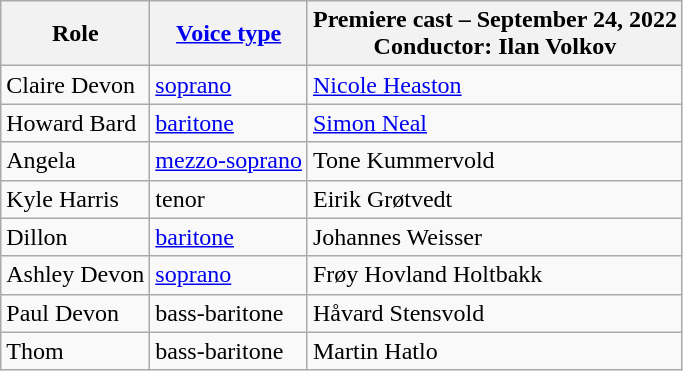<table class="wikitable">
<tr>
<th>Role</th>
<th><a href='#'>Voice type</a></th>
<th>Premiere cast – September 24, 2022<br>Conductor: Ilan Volkov</th>
</tr>
<tr>
<td>Claire Devon</td>
<td><a href='#'>soprano</a></td>
<td><a href='#'>Nicole Heaston</a></td>
</tr>
<tr>
<td>Howard Bard</td>
<td><a href='#'>baritone</a></td>
<td><a href='#'>Simon Neal</a></td>
</tr>
<tr>
<td>Angela</td>
<td><a href='#'>mezzo-soprano</a></td>
<td>Tone Kummervold</td>
</tr>
<tr>
<td>Kyle Harris</td>
<td>tenor</td>
<td>Eirik Grøtvedt</td>
</tr>
<tr>
<td>Dillon</td>
<td><a href='#'>baritone</a></td>
<td>Johannes Weisser</td>
</tr>
<tr>
<td>Ashley Devon</td>
<td><a href='#'>soprano</a></td>
<td>Frøy Hovland Holtbakk</td>
</tr>
<tr>
<td>Paul Devon</td>
<td>bass-baritone</td>
<td>Håvard Stensvold</td>
</tr>
<tr>
<td>Thom</td>
<td>bass-baritone</td>
<td>Martin Hatlo</td>
</tr>
</table>
